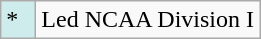<table class="wikitable">
<tr>
<td style="background:#CFECEC; width:1em">*</td>
<td>Led NCAA Division I</td>
</tr>
</table>
